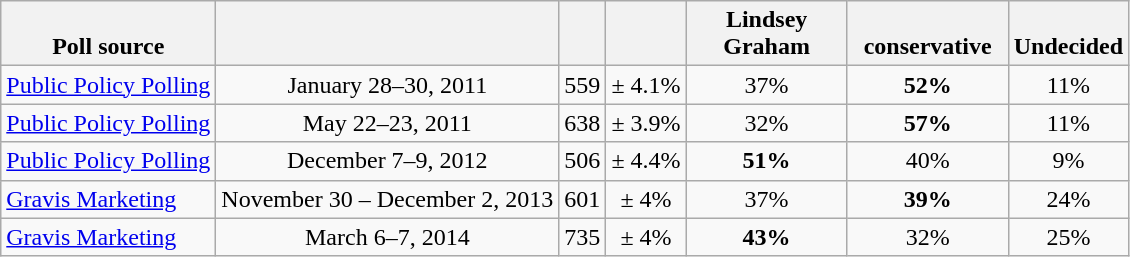<table class="wikitable" style="text-align:center">
<tr valign= bottom>
<th>Poll source</th>
<th></th>
<th></th>
<th></th>
<th style="width:100px;">Lindsey<br>Graham</th>
<th style="width:100px;"><br>conservative</th>
<th>Undecided</th>
</tr>
<tr>
<td align=left><a href='#'>Public Policy Polling</a></td>
<td>January 28–30, 2011</td>
<td>559</td>
<td>± 4.1%</td>
<td>37%</td>
<td><strong>52%</strong></td>
<td>11%</td>
</tr>
<tr>
<td align=left><a href='#'>Public Policy Polling</a></td>
<td>May 22–23, 2011</td>
<td>638</td>
<td>± 3.9%</td>
<td>32%</td>
<td><strong>57%</strong></td>
<td>11%</td>
</tr>
<tr>
<td align=left><a href='#'>Public Policy Polling</a></td>
<td>December 7–9, 2012</td>
<td>506</td>
<td>± 4.4%</td>
<td><strong>51%</strong></td>
<td>40%</td>
<td>9%</td>
</tr>
<tr>
<td align=left><a href='#'>Gravis Marketing</a></td>
<td>November 30 – December 2, 2013</td>
<td>601</td>
<td>± 4%</td>
<td>37%</td>
<td><strong>39%</strong></td>
<td>24%</td>
</tr>
<tr>
<td align=left><a href='#'>Gravis Marketing</a></td>
<td>March 6–7, 2014</td>
<td>735</td>
<td>± 4%</td>
<td><strong>43%</strong></td>
<td>32%</td>
<td>25%</td>
</tr>
</table>
